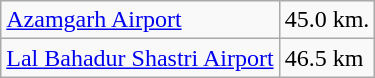<table class="wikitable">
<tr>
<td><a href='#'>Azamgarh Airport</a></td>
<td>45.0 km.</td>
</tr>
<tr>
<td><a href='#'>Lal Bahadur Shastri Airport</a></td>
<td>46.5 km</td>
</tr>
</table>
